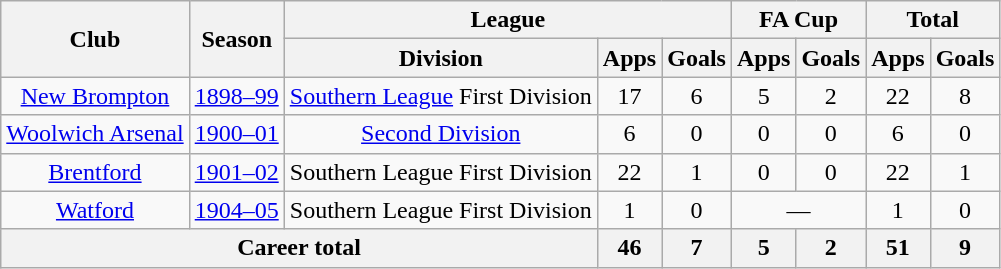<table class="wikitable" style="text-align: center;">
<tr>
<th rowspan="2">Club</th>
<th rowspan="2">Season</th>
<th colspan="3">League</th>
<th colspan="2">FA Cup</th>
<th colspan="2">Total</th>
</tr>
<tr>
<th>Division</th>
<th>Apps</th>
<th>Goals</th>
<th>Apps</th>
<th>Goals</th>
<th>Apps</th>
<th>Goals</th>
</tr>
<tr>
<td><a href='#'>New Brompton</a></td>
<td><a href='#'>1898–99</a></td>
<td><a href='#'>Southern League</a> First Division</td>
<td>17</td>
<td>6</td>
<td>5</td>
<td>2</td>
<td>22</td>
<td>8</td>
</tr>
<tr>
<td><a href='#'>Woolwich Arsenal</a></td>
<td><a href='#'>1900–01</a></td>
<td><a href='#'>Second Division</a></td>
<td>6</td>
<td>0</td>
<td>0</td>
<td>0</td>
<td>6</td>
<td>0</td>
</tr>
<tr>
<td><a href='#'>Brentford</a></td>
<td><a href='#'>1901–02</a></td>
<td>Southern League First Division</td>
<td>22</td>
<td>1</td>
<td>0</td>
<td>0</td>
<td>22</td>
<td>1</td>
</tr>
<tr>
<td><a href='#'>Watford</a></td>
<td><a href='#'>1904–05</a></td>
<td>Southern League First Division</td>
<td>1</td>
<td>0</td>
<td colspan="2">—</td>
<td>1</td>
<td>0</td>
</tr>
<tr>
<th colspan="3">Career total</th>
<th>46</th>
<th>7</th>
<th>5</th>
<th>2</th>
<th>51</th>
<th>9</th>
</tr>
</table>
